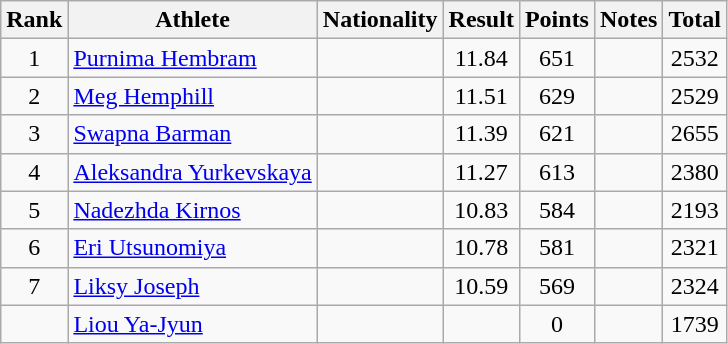<table class="wikitable sortable" style="text-align:center">
<tr>
<th>Rank</th>
<th>Athlete</th>
<th>Nationality</th>
<th>Result</th>
<th>Points</th>
<th>Notes</th>
<th>Total</th>
</tr>
<tr>
<td>1</td>
<td align=left><a href='#'>Purnima Hembram</a></td>
<td align=left></td>
<td>11.84</td>
<td>651</td>
<td></td>
<td>2532</td>
</tr>
<tr>
<td>2</td>
<td align=left><a href='#'>Meg Hemphill</a></td>
<td align=left></td>
<td>11.51</td>
<td>629</td>
<td></td>
<td>2529</td>
</tr>
<tr>
<td>3</td>
<td align=left><a href='#'>Swapna Barman</a></td>
<td align=left></td>
<td>11.39</td>
<td>621</td>
<td></td>
<td>2655</td>
</tr>
<tr>
<td>4</td>
<td align=left><a href='#'>Aleksandra Yurkevskaya</a></td>
<td align=left></td>
<td>11.27</td>
<td>613</td>
<td></td>
<td>2380</td>
</tr>
<tr>
<td>5</td>
<td align=left><a href='#'>Nadezhda Kirnos</a></td>
<td align=left></td>
<td>10.83</td>
<td>584</td>
<td></td>
<td>2193</td>
</tr>
<tr>
<td>6</td>
<td align=left><a href='#'>Eri Utsunomiya</a></td>
<td align=left></td>
<td>10.78</td>
<td>581</td>
<td></td>
<td>2321</td>
</tr>
<tr>
<td>7</td>
<td align=left><a href='#'>Liksy Joseph</a></td>
<td align=left></td>
<td>10.59</td>
<td>569</td>
<td></td>
<td>2324</td>
</tr>
<tr>
<td></td>
<td align=left><a href='#'>Liou Ya-Jyun</a></td>
<td align=left></td>
<td></td>
<td>0</td>
<td></td>
<td>1739</td>
</tr>
</table>
